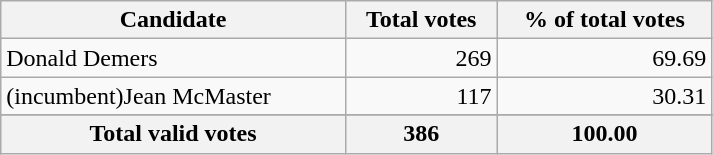<table class="wikitable" width="475">
<tr>
<th align="left">Candidate</th>
<th align="right">Total votes</th>
<th align="right">% of total votes</th>
</tr>
<tr>
<td align="left">Donald Demers</td>
<td align="right">269</td>
<td align="right">69.69</td>
</tr>
<tr>
<td align="left">(incumbent)Jean McMaster</td>
<td align="right">117</td>
<td align="right">30.31</td>
</tr>
<tr>
</tr>
<tr bgcolor="#EEEEEE">
<th align="left">Total valid votes</th>
<th align="right"><strong>386</strong></th>
<th align="right"><strong>100.00</strong></th>
</tr>
</table>
